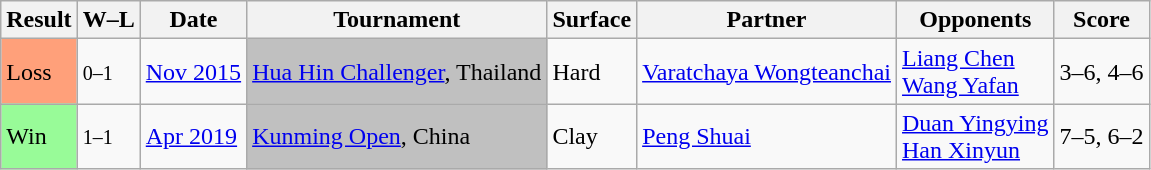<table class="sortable wikitable">
<tr>
<th>Result</th>
<th class="unsortable">W–L</th>
<th>Date</th>
<th>Tournament</th>
<th>Surface</th>
<th>Partner</th>
<th>Opponents</th>
<th class="unsortable">Score</th>
</tr>
<tr>
<td style="background:#ffa07a;">Loss</td>
<td><small>0–1</small></td>
<td><a href='#'>Nov 2015</a></td>
<td style="background:silver;"><a href='#'>Hua Hin Challenger</a>, Thailand</td>
<td>Hard</td>
<td> <a href='#'>Varatchaya Wongteanchai</a></td>
<td> <a href='#'>Liang Chen</a> <br>  <a href='#'>Wang Yafan</a></td>
<td>3–6, 4–6</td>
</tr>
<tr>
<td style="background:#98fb98;">Win</td>
<td><small>1–1</small></td>
<td><a href='#'>Apr 2019</a></td>
<td style="background:silver;"><a href='#'>Kunming Open</a>, China</td>
<td>Clay</td>
<td> <a href='#'>Peng Shuai</a></td>
<td> <a href='#'>Duan Yingying</a> <br>  <a href='#'>Han Xinyun</a></td>
<td>7–5, 6–2</td>
</tr>
</table>
